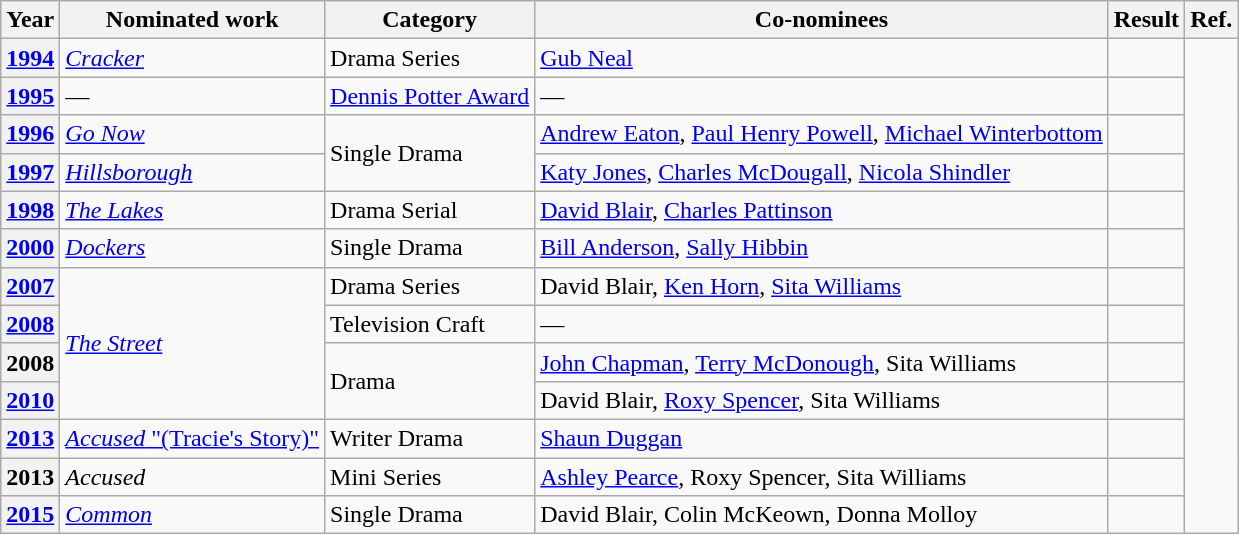<table class="wikitable">
<tr>
<th>Year</th>
<th>Nominated work</th>
<th>Category</th>
<th>Co-nominees</th>
<th>Result</th>
<th>Ref.</th>
</tr>
<tr>
<th scope=row><a href='#'>1994</a></th>
<td><em><a href='#'>Cracker</a></em></td>
<td>Drama Series</td>
<td><a href='#'>Gub Neal</a></td>
<td></td>
<td align=center Rowspan=13></td>
</tr>
<tr>
<th scope=row><a href='#'>1995</a></th>
<td>—</td>
<td><a href='#'>Dennis Potter Award</a></td>
<td>—</td>
<td></td>
</tr>
<tr>
<th scope=row><a href='#'>1996</a></th>
<td><em><a href='#'>Go Now</a></em></td>
<td rowspan=2>Single Drama</td>
<td><a href='#'>Andrew Eaton</a>, <a href='#'>Paul Henry Powell</a>, <a href='#'>Michael Winterbottom</a></td>
<td></td>
</tr>
<tr>
<th scope=row><a href='#'>1997</a></th>
<td><em><a href='#'>Hillsborough</a></em></td>
<td><a href='#'>Katy Jones</a>, <a href='#'>Charles McDougall</a>, <a href='#'>Nicola Shindler</a></td>
<td></td>
</tr>
<tr>
<th scope=row><a href='#'>1998</a></th>
<td><em><a href='#'>The Lakes</a></em></td>
<td>Drama Serial</td>
<td><a href='#'>David Blair</a>, <a href='#'>Charles Pattinson</a></td>
<td></td>
</tr>
<tr>
<th scope=row><a href='#'>2000</a></th>
<td><em><a href='#'>Dockers</a></em></td>
<td>Single Drama</td>
<td><a href='#'>Bill Anderson</a>, <a href='#'>Sally Hibbin</a></td>
<td></td>
</tr>
<tr>
<th scope=row><a href='#'>2007</a></th>
<td rowspan=4><em><a href='#'>The Street</a></em></td>
<td>Drama Series</td>
<td>David Blair, <a href='#'>Ken Horn</a>, <a href='#'>Sita Williams</a></td>
<td></td>
</tr>
<tr>
<th scope=row><a href='#'>2008</a></th>
<td>Television Craft</td>
<td>—</td>
<td></td>
</tr>
<tr>
<th scope=row>2008</th>
<td rowspan=2>Drama</td>
<td><a href='#'>John Chapman</a>, <a href='#'>Terry McDonough</a>, Sita Williams</td>
<td></td>
</tr>
<tr>
<th scope=row><a href='#'>2010</a></th>
<td>David Blair, <a href='#'>Roxy Spencer</a>, Sita Williams</td>
<td></td>
</tr>
<tr>
<th scope=row><a href='#'>2013</a></th>
<td><a href='#'><em>Accused</em> "(Tracie's Story)"</a></td>
<td>Writer Drama</td>
<td><a href='#'>Shaun Duggan</a></td>
<td></td>
</tr>
<tr>
<th scope=row>2013</th>
<td><em>Accused</em></td>
<td>Mini Series</td>
<td><a href='#'>Ashley Pearce</a>, Roxy Spencer, Sita Williams</td>
<td></td>
</tr>
<tr>
<th scope=row><a href='#'>2015</a></th>
<td><em><a href='#'>Common</a></em></td>
<td>Single Drama</td>
<td>David Blair, Colin McKeown, Donna Molloy</td>
<td></td>
</tr>
</table>
